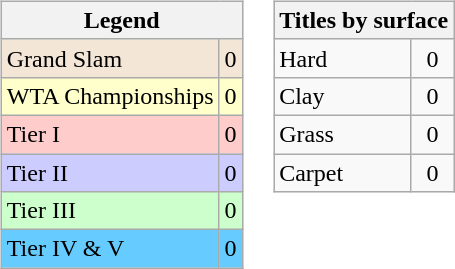<table>
<tr valign=top>
<td><br><table class="wikitable sortable mw-collapsible mw-collapsed">
<tr>
<th colspan=2>Legend</th>
</tr>
<tr style="background:#f3e6d7;">
<td>Grand Slam</td>
<td align="center">0</td>
</tr>
<tr style="background:#ffffcc;">
<td>WTA Championships</td>
<td align="center">0</td>
</tr>
<tr style="background:#fcc;">
<td>Tier I</td>
<td align="center">0</td>
</tr>
<tr style="background:#ccf;">
<td>Tier II</td>
<td align="center">0</td>
</tr>
<tr style="background:#cfc;">
<td>Tier III</td>
<td align="center">0</td>
</tr>
<tr style="background:#6cf;">
<td>Tier IV & V</td>
<td align="center">0</td>
</tr>
</table>
</td>
<td><br><table class="wikitable sortable mw-collapsible mw-collapsed">
<tr>
<th colspan=2>Titles by surface</th>
</tr>
<tr>
<td>Hard</td>
<td align="center">0</td>
</tr>
<tr>
<td>Clay</td>
<td align="center">0</td>
</tr>
<tr>
<td>Grass</td>
<td align="center">0</td>
</tr>
<tr>
<td>Carpet</td>
<td align="center">0</td>
</tr>
</table>
</td>
</tr>
</table>
